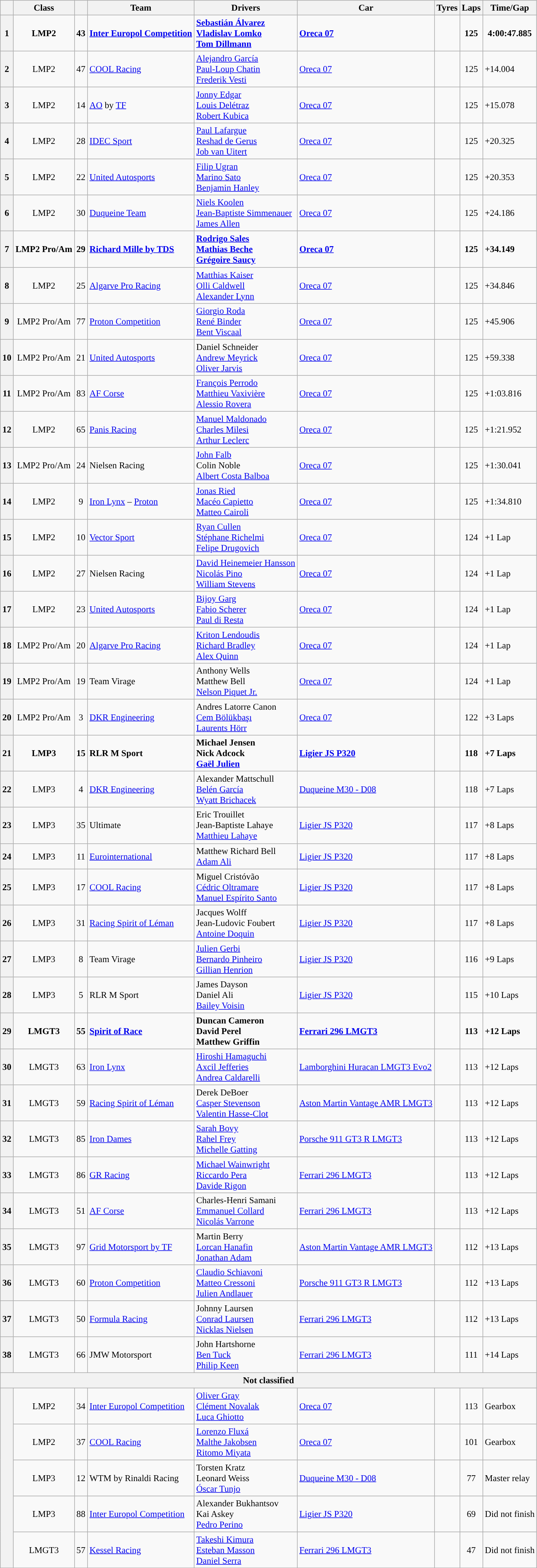<table class="wikitable" style="font-size:95%;">
<tr>
<th></th>
<th>Class</th>
<th></th>
<th>Team</th>
<th>Drivers</th>
<th>Car</th>
<th>Tyres</th>
<th>Laps</th>
<th>Time/Gap</th>
</tr>
<tr style="font-weight: bold;">
<th>1</th>
<td align="center">LMP2</td>
<td align="center">43</td>
<td> <a href='#'>Inter Europol Competition</a></td>
<td> <a href='#'>Sebastián Álvarez</a><br> <a href='#'>Vladislav Lomko</a><br> <a href='#'>Tom Dillmann</a></td>
<td><a href='#'>Oreca 07</a></td>
<td align="center"></td>
<td align="center">125</td>
<td align="center">4:00:47.885</td>
</tr>
<tr>
<th>2</th>
<td align="center">LMP2</td>
<td align="center">47</td>
<td> <a href='#'>COOL Racing</a></td>
<td> <a href='#'>Alejandro García</a><br> <a href='#'>Paul-Loup Chatin</a><br> <a href='#'>Frederik Vesti</a></td>
<td><a href='#'>Oreca 07</a></td>
<td align="center"></td>
<td align="center">125</td>
<td>+14.004</td>
</tr>
<tr>
<th>3</th>
<td align="center">LMP2</td>
<td align="center">14</td>
<td> <a href='#'>AO</a> by <a href='#'>TF</a></td>
<td> <a href='#'>Jonny Edgar</a><br> <a href='#'>Louis Delétraz</a><br> <a href='#'>Robert Kubica</a></td>
<td><a href='#'>Oreca 07</a></td>
<td align="center"></td>
<td align="center">125</td>
<td>+15.078</td>
</tr>
<tr>
<th>4</th>
<td align="center">LMP2</td>
<td align="center">28</td>
<td> <a href='#'>IDEC Sport</a></td>
<td> <a href='#'>Paul Lafargue</a><br> <a href='#'>Reshad de Gerus</a><br> <a href='#'>Job van Uitert</a></td>
<td><a href='#'>Oreca 07</a></td>
<td align="center"></td>
<td align="center">125</td>
<td>+20.325</td>
</tr>
<tr>
<th>5</th>
<td align="center">LMP2</td>
<td align="center">22</td>
<td> <a href='#'>United Autosports</a></td>
<td> <a href='#'>Filip Ugran</a><br> <a href='#'>Marino Sato</a><br> <a href='#'>Benjamin Hanley</a></td>
<td><a href='#'>Oreca 07</a></td>
<td align="center"></td>
<td align="center">125</td>
<td>+20.353</td>
</tr>
<tr>
<th>6</th>
<td align="center">LMP2</td>
<td align="center">30</td>
<td> <a href='#'>Duqueine Team</a></td>
<td> <a href='#'>Niels Koolen</a><br> <a href='#'>Jean-Baptiste Simmenauer</a><br> <a href='#'>James Allen</a></td>
<td><a href='#'>Oreca 07</a></td>
<td align="center"></td>
<td align="center">125</td>
<td>+24.186</td>
</tr>
<tr style="font-weight: bold;">
<th>7</th>
<td align="center">LMP2 Pro/Am</td>
<td align="center">29</td>
<td> <a href='#'>Richard Mille by TDS</a></td>
<td> <a href='#'>Rodrigo Sales</a><br> <a href='#'>Mathias Beche</a><br> <a href='#'>Grégoire Saucy</a></td>
<td><a href='#'>Oreca 07</a></td>
<td align="center"></td>
<td align="center">125</td>
<td>+34.149</td>
</tr>
<tr>
<th>8</th>
<td align="center">LMP2</td>
<td align="center">25</td>
<td> <a href='#'>Algarve Pro Racing</a></td>
<td> <a href='#'>Matthias Kaiser</a><br> <a href='#'>Olli Caldwell</a><br> <a href='#'>Alexander Lynn</a></td>
<td><a href='#'>Oreca 07</a></td>
<td align="center"></td>
<td align="center">125</td>
<td>+34.846</td>
</tr>
<tr>
<th>9</th>
<td align="center">LMP2 Pro/Am</td>
<td align="center">77</td>
<td> <a href='#'>Proton Competition</a></td>
<td> <a href='#'>Giorgio Roda</a><br> <a href='#'>René Binder</a><br> <a href='#'>Bent Viscaal</a></td>
<td><a href='#'>Oreca 07</a></td>
<td align="center"></td>
<td align="center">125</td>
<td>+45.906</td>
</tr>
<tr>
<th>10</th>
<td align="center">LMP2 Pro/Am</td>
<td align="center">21</td>
<td> <a href='#'>United Autosports</a></td>
<td> Daniel Schneider<br> <a href='#'>Andrew Meyrick</a><br> <a href='#'>Oliver Jarvis</a></td>
<td><a href='#'>Oreca 07</a></td>
<td align="center"></td>
<td align="center">125</td>
<td>+59.338</td>
</tr>
<tr>
<th>11</th>
<td align="center">LMP2 Pro/Am</td>
<td align="center">83</td>
<td> <a href='#'>AF Corse</a></td>
<td> <a href='#'>François Perrodo</a><br> <a href='#'>Matthieu Vaxivière</a><br> <a href='#'>Alessio Rovera</a></td>
<td><a href='#'>Oreca 07</a></td>
<td align="center"></td>
<td align="center">125</td>
<td>+1:03.816</td>
</tr>
<tr>
<th>12</th>
<td align="center">LMP2</td>
<td align="center">65</td>
<td> <a href='#'>Panis Racing</a></td>
<td> <a href='#'>Manuel Maldonado</a><br> <a href='#'>Charles Milesi</a><br> <a href='#'>Arthur Leclerc</a></td>
<td><a href='#'>Oreca 07</a></td>
<td align="center"></td>
<td align="center">125</td>
<td>+1:21.952</td>
</tr>
<tr>
<th>13</th>
<td align="center">LMP2 Pro/Am</td>
<td align="center">24</td>
<td> Nielsen Racing</td>
<td> <a href='#'>John Falb</a><br> Colin Noble<br> <a href='#'>Albert Costa Balboa</a></td>
<td><a href='#'>Oreca 07</a></td>
<td align="center"></td>
<td align="center">125</td>
<td>+1:30.041</td>
</tr>
<tr>
<th>14</th>
<td align="center">LMP2</td>
<td align="center">9</td>
<td> <a href='#'>Iron Lynx</a> – <a href='#'>Proton</a></td>
<td> <a href='#'>Jonas Ried</a><br> <a href='#'>Macéo Capietto</a><br> <a href='#'>Matteo Cairoli</a></td>
<td><a href='#'>Oreca 07</a></td>
<td align="center"></td>
<td align="center">125</td>
<td>+1:34.810</td>
</tr>
<tr>
<th>15</th>
<td align="center">LMP2</td>
<td align="center">10</td>
<td> <a href='#'>Vector Sport</a></td>
<td> <a href='#'>Ryan Cullen</a><br> <a href='#'>Stéphane Richelmi</a><br> <a href='#'>Felipe Drugovich</a></td>
<td><a href='#'>Oreca 07</a></td>
<td align="center"></td>
<td align="center">124</td>
<td>+1 Lap</td>
</tr>
<tr>
<th>16</th>
<td align="center">LMP2</td>
<td align="center">27</td>
<td> Nielsen Racing</td>
<td> <a href='#'>David Heinemeier Hansson</a><br> <a href='#'>Nicolás Pino</a><br> <a href='#'>William Stevens</a></td>
<td><a href='#'>Oreca 07</a></td>
<td align="center"></td>
<td align="center">124</td>
<td>+1 Lap</td>
</tr>
<tr>
<th>17</th>
<td align="center">LMP2</td>
<td align="center">23</td>
<td> <a href='#'>United Autosports</a></td>
<td> <a href='#'>Bijoy Garg</a><br> <a href='#'>Fabio Scherer</a><br> <a href='#'>Paul di Resta</a></td>
<td><a href='#'>Oreca 07</a></td>
<td align="center"></td>
<td align="center">124</td>
<td>+1 Lap</td>
</tr>
<tr>
<th>18</th>
<td align="center">LMP2 Pro/Am</td>
<td align="center">20</td>
<td> <a href='#'>Algarve Pro Racing</a></td>
<td> <a href='#'>Kriton Lendoudis</a><br> <a href='#'>Richard Bradley</a><br> <a href='#'>Alex Quinn</a></td>
<td><a href='#'>Oreca 07</a></td>
<td align="center"></td>
<td align="center">124</td>
<td>+1 Lap</td>
</tr>
<tr>
<th>19</th>
<td align="center">LMP2 Pro/Am</td>
<td align="center">19</td>
<td> Team Virage</td>
<td> Anthony Wells<br> Matthew Bell<br> <a href='#'>Nelson Piquet Jr.</a></td>
<td><a href='#'>Oreca 07</a></td>
<td align="center"></td>
<td align="center">124</td>
<td>+1 Lap</td>
</tr>
<tr>
<th>20</th>
<td align="center">LMP2 Pro/Am</td>
<td align="center">3</td>
<td> <a href='#'>DKR Engineering</a></td>
<td> Andres Latorre Canon<br> <a href='#'>Cem Bölükbaşı</a><br> <a href='#'>Laurents Hörr</a></td>
<td><a href='#'>Oreca 07</a></td>
<td align="center"></td>
<td align="center">122</td>
<td>+3 Laps</td>
</tr>
<tr style="font-weight: bold;">
<th>21</th>
<td align="center">LMP3</td>
<td align="center">15</td>
<td> RLR M Sport</td>
<td> Michael Jensen<br> Nick Adcock<br> <a href='#'>Gaël Julien</a></td>
<td><a href='#'>Ligier JS P320</a></td>
<td align="center"></td>
<td align="center">118</td>
<td>+7 Laps</td>
</tr>
<tr>
<th>22</th>
<td align="center">LMP3</td>
<td align="center">4</td>
<td> <a href='#'>DKR Engineering</a></td>
<td> Alexander Mattschull<br> <a href='#'>Belén García</a><br> <a href='#'>Wyatt Brichacek</a></td>
<td><a href='#'>Duqueine M30 - D08</a></td>
<td align="center"></td>
<td align="center">118</td>
<td>+7 Laps</td>
</tr>
<tr>
<th>23</th>
<td align="center">LMP3</td>
<td align="center">35</td>
<td> Ultimate</td>
<td> Eric Trouillet<br> Jean-Baptiste Lahaye<br> <a href='#'>Matthieu Lahaye</a></td>
<td><a href='#'>Ligier JS P320</a></td>
<td align="center"></td>
<td align="center">117</td>
<td>+8 Laps</td>
</tr>
<tr>
<th>24</th>
<td align="center">LMP3</td>
<td align="center">11</td>
<td> <a href='#'>Eurointernational</a></td>
<td> Matthew Richard Bell<br> <a href='#'>Adam Ali</a></td>
<td><a href='#'>Ligier JS P320</a></td>
<td align="center"></td>
<td align="center">117</td>
<td>+8 Laps</td>
</tr>
<tr>
<th>25</th>
<td align="center">LMP3</td>
<td align="center">17</td>
<td> <a href='#'>COOL Racing</a></td>
<td> Miguel Cristóvão<br> <a href='#'>Cédric Oltramare</a><br> <a href='#'>Manuel Espírito Santo</a></td>
<td><a href='#'>Ligier JS P320</a></td>
<td align="center"></td>
<td align="center">117</td>
<td>+8 Laps</td>
</tr>
<tr>
<th>26</th>
<td align="center">LMP3</td>
<td align="center">31</td>
<td> <a href='#'>Racing Spirit of Léman</a></td>
<td> Jacques Wolff<br> Jean-Ludovic Foubert<br> <a href='#'>Antoine Doquin</a></td>
<td><a href='#'>Ligier JS P320</a></td>
<td align="center"></td>
<td align="center">117</td>
<td>+8 Laps</td>
</tr>
<tr>
<th>27</th>
<td align="center">LMP3</td>
<td align="center">8</td>
<td> Team Virage</td>
<td> <a href='#'>Julien Gerbi</a><br> <a href='#'>Bernardo Pinheiro</a><br> <a href='#'>Gillian Henrion</a></td>
<td><a href='#'>Ligier JS P320</a></td>
<td align="center"></td>
<td align="center">116</td>
<td>+9 Laps</td>
</tr>
<tr>
<th>28</th>
<td align="center">LMP3</td>
<td align="center">5</td>
<td> RLR M Sport</td>
<td> James Dayson<br> Daniel Ali<br> <a href='#'>Bailey Voisin</a></td>
<td><a href='#'>Ligier JS P320</a></td>
<td align="center"></td>
<td align="center">115</td>
<td>+10 Laps</td>
</tr>
<tr style="font-weight: bold;">
<th>29</th>
<td align="center">LMGT3</td>
<td align="center">55</td>
<td> <a href='#'>Spirit of Race</a></td>
<td> Duncan Cameron<br> David Perel<br> Matthew Griffin</td>
<td><a href='#'>Ferrari 296 LMGT3</a></td>
<td align="center"></td>
<td align="center">113</td>
<td>+12 Laps</td>
</tr>
<tr>
<th>30</th>
<td align="center">LMGT3</td>
<td align="center">63</td>
<td> <a href='#'>Iron Lynx</a></td>
<td> <a href='#'>Hiroshi Hamaguchi</a><br> <a href='#'>Axcil Jefferies</a><br> <a href='#'>Andrea Caldarelli</a></td>
<td><a href='#'>Lamborghini Huracan LMGT3 Evo2</a></td>
<td align="center"></td>
<td align="center">113</td>
<td>+12 Laps</td>
</tr>
<tr>
<th>31</th>
<td align="center">LMGT3</td>
<td align="center">59</td>
<td> <a href='#'>Racing Spirit of Léman</a></td>
<td> Derek DeBoer<br> <a href='#'>Casper Stevenson</a><br> <a href='#'>Valentin Hasse-Clot</a></td>
<td><a href='#'>Aston Martin Vantage AMR LMGT3</a></td>
<td align="center"></td>
<td align="center">113</td>
<td>+12 Laps</td>
</tr>
<tr>
<th>32</th>
<td align="center">LMGT3</td>
<td align="center">85</td>
<td> <a href='#'>Iron Dames</a></td>
<td> <a href='#'>Sarah Bovy</a><br> <a href='#'>Rahel Frey</a><br> <a href='#'>Michelle Gatting</a></td>
<td><a href='#'>Porsche 911 GT3 R LMGT3</a></td>
<td align="center"></td>
<td align="center">113</td>
<td>+12 Laps</td>
</tr>
<tr>
<th>33</th>
<td align="center">LMGT3</td>
<td align="center">86</td>
<td> <a href='#'>GR Racing</a></td>
<td> <a href='#'>Michael Wainwright</a><br> <a href='#'>Riccardo Pera</a><br> <a href='#'>Davide Rigon</a></td>
<td><a href='#'>Ferrari 296 LMGT3</a></td>
<td align="center"></td>
<td align="center">113</td>
<td>+12 Laps</td>
</tr>
<tr>
<th>34</th>
<td align="center">LMGT3</td>
<td align="center">51</td>
<td> <a href='#'>AF Corse</a></td>
<td> Charles-Henri Samani<br> <a href='#'>Emmanuel Collard</a><br> <a href='#'>Nicolás Varrone</a></td>
<td><a href='#'>Ferrari 296 LMGT3</a></td>
<td align="center"></td>
<td align="center">113</td>
<td>+12 Laps</td>
</tr>
<tr>
<th>35</th>
<td align="center">LMGT3</td>
<td align="center">97</td>
<td> <a href='#'>Grid Motorsport by TF</a></td>
<td> Martin Berry<br> <a href='#'>Lorcan Hanafin</a><br> <a href='#'>Jonathan Adam</a></td>
<td><a href='#'>Aston Martin Vantage AMR LMGT3</a></td>
<td align="center"></td>
<td align="center">112</td>
<td>+13 Laps</td>
</tr>
<tr>
<th>36</th>
<td align="center">LMGT3</td>
<td align="center">60</td>
<td> <a href='#'>Proton Competition</a></td>
<td> <a href='#'>Claudio Schiavoni</a><br> <a href='#'>Matteo Cressoni</a><br> <a href='#'>Julien Andlauer</a></td>
<td><a href='#'>Porsche 911 GT3 R LMGT3</a></td>
<td align="center"></td>
<td align="center">112</td>
<td>+13 Laps</td>
</tr>
<tr>
<th>37</th>
<td align="center">LMGT3</td>
<td align="center">50</td>
<td> <a href='#'>Formula Racing</a></td>
<td> Johnny Laursen<br> <a href='#'>Conrad Laursen</a><br> <a href='#'>Nicklas Nielsen</a></td>
<td><a href='#'>Ferrari 296 LMGT3</a></td>
<td align="center"></td>
<td align="center">112</td>
<td>+13 Laps</td>
</tr>
<tr>
<th>38</th>
<td align="center">LMGT3</td>
<td align="center">66</td>
<td> JMW Motorsport</td>
<td> John Hartshorne<br> <a href='#'>Ben Tuck</a><br> <a href='#'>Philip Keen</a></td>
<td><a href='#'>Ferrari 296 LMGT3</a></td>
<td align="center"></td>
<td align="center">111</td>
<td>+14 Laps</td>
</tr>
<tr>
<th colspan="9">Not classified</th>
</tr>
<tr>
<th rowspan="5"></th>
<td align="center">LMP2</td>
<td align="center">34</td>
<td> <a href='#'>Inter Europol Competition</a></td>
<td> <a href='#'>Oliver Gray</a><br> <a href='#'>Clément Novalak</a><br> <a href='#'>Luca Ghiotto</a></td>
<td><a href='#'>Oreca 07</a></td>
<td align="center"></td>
<td align="center">113</td>
<td>Gearbox</td>
</tr>
<tr>
<td align="center">LMP2</td>
<td align="center">37</td>
<td> <a href='#'>COOL Racing</a></td>
<td> <a href='#'>Lorenzo Fluxá</a><br> <a href='#'>Malthe Jakobsen</a><br> <a href='#'>Ritomo Miyata</a></td>
<td><a href='#'>Oreca 07</a></td>
<td align="center"></td>
<td align="center">101</td>
<td>Gearbox</td>
</tr>
<tr>
<td align="center">LMP3</td>
<td align="center">12</td>
<td> WTM by Rinaldi Racing</td>
<td> Torsten Kratz<br> Leonard Weiss<br> <a href='#'>Óscar Tunjo</a></td>
<td><a href='#'>Duqueine M30 - D08</a></td>
<td align="center"></td>
<td align="center">77</td>
<td>Master relay</td>
</tr>
<tr>
<td align="center">LMP3</td>
<td align="center">88</td>
<td> <a href='#'>Inter Europol Competition</a></td>
<td> Alexander Bukhantsov<br> Kai Askey<br> <a href='#'>Pedro Perino</a></td>
<td><a href='#'>Ligier JS P320</a></td>
<td align="center"></td>
<td align="center">69</td>
<td>Did not finish</td>
</tr>
<tr>
<td align="center">LMGT3</td>
<td align="center">57</td>
<td> <a href='#'>Kessel Racing</a></td>
<td> <a href='#'>Takeshi Kimura</a><br> <a href='#'>Esteban Masson</a><br> <a href='#'>Daniel Serra</a></td>
<td><a href='#'>Ferrari 296 LMGT3</a></td>
<td align="center"></td>
<td align="center">47</td>
<td>Did not finish</td>
</tr>
<tr>
</tr>
</table>
